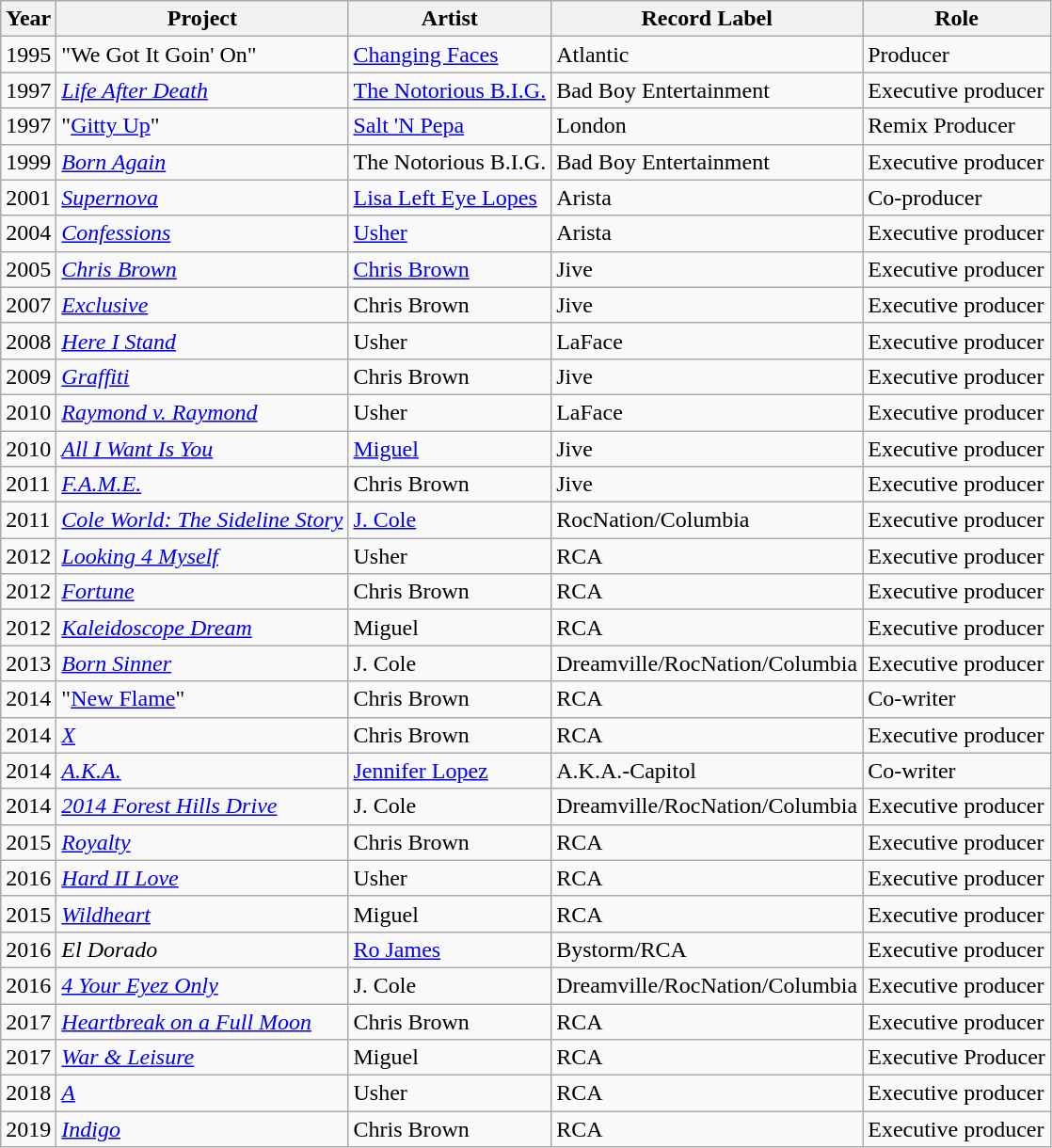<table class="wikitable">
<tr>
<th>Year</th>
<th>Project</th>
<th>Artist</th>
<th>Record Label</th>
<th>Role</th>
</tr>
<tr>
<td>1995</td>
<td>"We Got It Goin' On"</td>
<td><a href='#'>Changing Faces</a></td>
<td>Atlantic</td>
<td>Producer</td>
</tr>
<tr>
<td>1997</td>
<td><em><a href='#'>Life After Death</a></em></td>
<td><a href='#'>The Notorious B.I.G.</a></td>
<td>Bad Boy Entertainment</td>
<td>Executive producer</td>
</tr>
<tr>
<td>1997</td>
<td>"<a href='#'>Gitty Up</a>"</td>
<td><a href='#'>Salt 'N Pepa</a></td>
<td>London</td>
<td>Remix Producer</td>
</tr>
<tr>
<td>1999</td>
<td><em><a href='#'>Born Again</a></em></td>
<td>The Notorious B.I.G.</td>
<td>Bad Boy Entertainment</td>
<td>Executive producer</td>
</tr>
<tr>
<td>2001</td>
<td><em><a href='#'>Supernova</a></em></td>
<td><a href='#'>Lisa Left Eye Lopes</a></td>
<td>Arista</td>
<td>Co-producer</td>
</tr>
<tr>
<td>2004</td>
<td><em><a href='#'>Confessions</a></em></td>
<td><a href='#'>Usher</a></td>
<td>Arista</td>
<td>Executive producer</td>
</tr>
<tr>
<td>2005</td>
<td><em><a href='#'>Chris Brown</a></em></td>
<td><a href='#'>Chris Brown</a></td>
<td>Jive</td>
<td>Executive producer</td>
</tr>
<tr>
<td>2007</td>
<td><em><a href='#'>Exclusive</a></em></td>
<td>Chris Brown</td>
<td>Jive</td>
<td>Executive producer</td>
</tr>
<tr>
<td>2008</td>
<td><em><a href='#'>Here I Stand</a></em></td>
<td>Usher</td>
<td>LaFace</td>
<td>Executive producer</td>
</tr>
<tr>
<td>2009</td>
<td><em><a href='#'>Graffiti</a></em></td>
<td>Chris Brown</td>
<td>Jive</td>
<td>Executive producer</td>
</tr>
<tr>
<td>2010</td>
<td><em><a href='#'>Raymond v. Raymond</a></em></td>
<td>Usher</td>
<td>LaFace</td>
<td>Executive producer</td>
</tr>
<tr>
<td>2010</td>
<td><em><a href='#'>All I Want Is You</a></em></td>
<td><a href='#'>Miguel</a></td>
<td>Jive</td>
<td>Executive producer</td>
</tr>
<tr>
<td>2011</td>
<td><em><a href='#'>F.A.M.E.</a></em></td>
<td>Chris Brown</td>
<td>Jive</td>
<td>Executive producer</td>
</tr>
<tr>
<td>2011</td>
<td><em><a href='#'>Cole World: The Sideline Story</a></em></td>
<td><a href='#'>J. Cole</a></td>
<td>RocNation/Columbia</td>
<td>Executive producer</td>
</tr>
<tr>
<td>2012</td>
<td><em><a href='#'>Looking 4 Myself</a></em></td>
<td>Usher</td>
<td>RCA</td>
<td>Executive producer</td>
</tr>
<tr>
<td>2012</td>
<td><em><a href='#'>Fortune</a></em></td>
<td>Chris Brown</td>
<td>RCA</td>
<td>Executive producer</td>
</tr>
<tr>
<td>2012</td>
<td><em><a href='#'>Kaleidoscope Dream</a></em></td>
<td>Miguel</td>
<td>RCA</td>
<td>Executive producer</td>
</tr>
<tr>
<td>2013</td>
<td><em><a href='#'>Born Sinner</a></em></td>
<td>J. Cole</td>
<td>Dreamville/RocNation/Columbia</td>
<td>Executive producer</td>
</tr>
<tr>
<td>2014</td>
<td>"<a href='#'>New Flame</a>"</td>
<td>Chris Brown</td>
<td>RCA</td>
<td>Co-writer</td>
</tr>
<tr>
<td>2014</td>
<td><em><a href='#'>X</a></em></td>
<td>Chris Brown</td>
<td>RCA</td>
<td>Executive producer</td>
</tr>
<tr>
<td>2014</td>
<td><em><a href='#'>A.K.A.</a></em></td>
<td><a href='#'>Jennifer Lopez</a></td>
<td>A.K.A.-Capitol</td>
<td>Co-writer</td>
</tr>
<tr>
<td>2014</td>
<td><em><a href='#'>2014 Forest Hills Drive</a></em></td>
<td>J. Cole</td>
<td>Dreamville/RocNation/Columbia</td>
<td>Executive producer</td>
</tr>
<tr>
<td>2015</td>
<td><em><a href='#'>Royalty</a></em></td>
<td>Chris Brown</td>
<td>RCA</td>
<td>Executive producer</td>
</tr>
<tr>
<td>2016</td>
<td><em><a href='#'>Hard II Love</a></em></td>
<td>Usher</td>
<td>RCA</td>
<td>Executive producer</td>
</tr>
<tr>
<td>2015</td>
<td><em><a href='#'>Wildheart</a></em></td>
<td>Miguel</td>
<td>RCA</td>
<td>Executive producer</td>
</tr>
<tr>
<td>2016</td>
<td><em>El Dorado</em></td>
<td><a href='#'>Ro James</a></td>
<td>Bystorm/RCA</td>
<td>Executive producer</td>
</tr>
<tr>
<td>2016</td>
<td><em><a href='#'>4 Your Eyez Only</a></em></td>
<td>J. Cole</td>
<td>Dreamville/RocNation/Columbia</td>
<td>Executive producer</td>
</tr>
<tr>
<td>2017</td>
<td><em><a href='#'>Heartbreak on a Full Moon</a></em></td>
<td>Chris Brown</td>
<td>RCA</td>
<td>Executive producer</td>
</tr>
<tr>
<td>2017</td>
<td><em><a href='#'>War & Leisure</a></em></td>
<td>Miguel</td>
<td>RCA</td>
<td>Executive Producer</td>
</tr>
<tr>
<td>2018</td>
<td><em><a href='#'>A</a></em></td>
<td>Usher</td>
<td>RCA</td>
<td>Executive producer</td>
</tr>
<tr>
<td>2019</td>
<td><em><a href='#'>Indigo</a></em></td>
<td>Chris Brown</td>
<td>RCA</td>
<td>Executive producer</td>
</tr>
</table>
